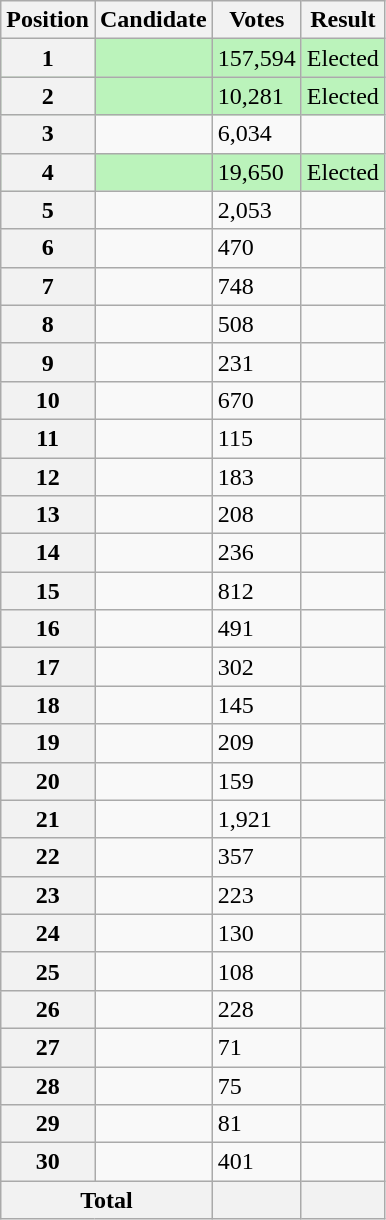<table class="wikitable sortable col3right">
<tr>
<th scope="col">Position</th>
<th scope="col">Candidate</th>
<th scope="col">Votes</th>
<th scope="col">Result</th>
</tr>
<tr bgcolor=bbf3bb>
<th scope="row">1</th>
<td></td>
<td>157,594</td>
<td>Elected</td>
</tr>
<tr bgcolor=bbf3bb>
<th scope="row">2</th>
<td></td>
<td>10,281</td>
<td>Elected</td>
</tr>
<tr>
<th scope="row">3</th>
<td></td>
<td>6,034</td>
<td></td>
</tr>
<tr bgcolor=bbf3bb>
<th scope="row">4</th>
<td></td>
<td>19,650</td>
<td>Elected</td>
</tr>
<tr>
<th scope="row">5</th>
<td></td>
<td>2,053</td>
<td></td>
</tr>
<tr>
<th scope="row">6</th>
<td></td>
<td>470</td>
<td></td>
</tr>
<tr>
<th scope="row">7</th>
<td></td>
<td>748</td>
<td></td>
</tr>
<tr>
<th scope="row">8</th>
<td></td>
<td>508</td>
<td></td>
</tr>
<tr>
<th scope="row">9</th>
<td></td>
<td>231</td>
<td></td>
</tr>
<tr>
<th scope="row">10</th>
<td></td>
<td>670</td>
<td></td>
</tr>
<tr>
<th scope="row">11</th>
<td></td>
<td>115</td>
<td></td>
</tr>
<tr>
<th scope="row">12</th>
<td></td>
<td>183</td>
<td></td>
</tr>
<tr>
<th scope="row">13</th>
<td></td>
<td>208</td>
<td></td>
</tr>
<tr>
<th scope="row">14</th>
<td></td>
<td>236</td>
<td></td>
</tr>
<tr>
<th scope="row">15</th>
<td></td>
<td>812</td>
<td></td>
</tr>
<tr>
<th scope="row">16</th>
<td></td>
<td>491</td>
<td></td>
</tr>
<tr>
<th scope="row">17</th>
<td></td>
<td>302</td>
<td></td>
</tr>
<tr>
<th scope="row">18</th>
<td></td>
<td>145</td>
<td></td>
</tr>
<tr>
<th scope="row">19</th>
<td></td>
<td>209</td>
<td></td>
</tr>
<tr>
<th scope="row">20</th>
<td></td>
<td>159</td>
<td></td>
</tr>
<tr>
<th scope="row">21</th>
<td></td>
<td>1,921</td>
<td></td>
</tr>
<tr>
<th scope="row">22</th>
<td></td>
<td>357</td>
<td></td>
</tr>
<tr>
<th scope="row">23</th>
<td></td>
<td>223</td>
<td></td>
</tr>
<tr>
<th scope="row">24</th>
<td></td>
<td>130</td>
<td></td>
</tr>
<tr>
<th scope="row">25</th>
<td></td>
<td>108</td>
<td></td>
</tr>
<tr>
<th scope="row">26</th>
<td></td>
<td>228</td>
<td></td>
</tr>
<tr>
<th scope="row">27</th>
<td></td>
<td>71</td>
<td></td>
</tr>
<tr>
<th scope="row">28</th>
<td></td>
<td>75</td>
<td></td>
</tr>
<tr>
<th scope="row">29</th>
<td></td>
<td>81</td>
<td></td>
</tr>
<tr>
<th scope="row">30</th>
<td></td>
<td>401</td>
<td></td>
</tr>
<tr class="sortbottom">
<th scope="row" colspan="2">Total</th>
<th></th>
<th></th>
</tr>
</table>
